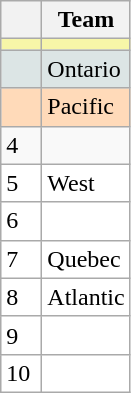<table class="wikitable">
<tr>
<th width=20></th>
<th>Team</th>
</tr>
<tr style="background:#F7F6A8;">
<td style="text-align:center;"></td>
<td></td>
</tr>
<tr style="background:#DCE5E5;">
<td style="text-align:center;"></td>
<td> Ontario</td>
</tr>
<tr style="background:#FFDAB9;">
<td style="text-align:center;"></td>
<td> Pacific</td>
</tr>
<tr>
<td>4</td>
<td></td>
</tr>
<tr style="background:#ffffff;">
<td>5</td>
<td> West</td>
</tr>
<tr style="background:#ffffff;">
<td>6</td>
<td></td>
</tr>
<tr style="background:#ffffff;">
<td>7</td>
<td> Quebec</td>
</tr>
<tr style="background:#ffffff;">
<td>8</td>
<td> Atlantic</td>
</tr>
<tr style="background:#ffffff;">
<td>9</td>
<td></td>
</tr>
<tr style="background:#ffffff;">
<td>10</td>
<td></td>
</tr>
</table>
